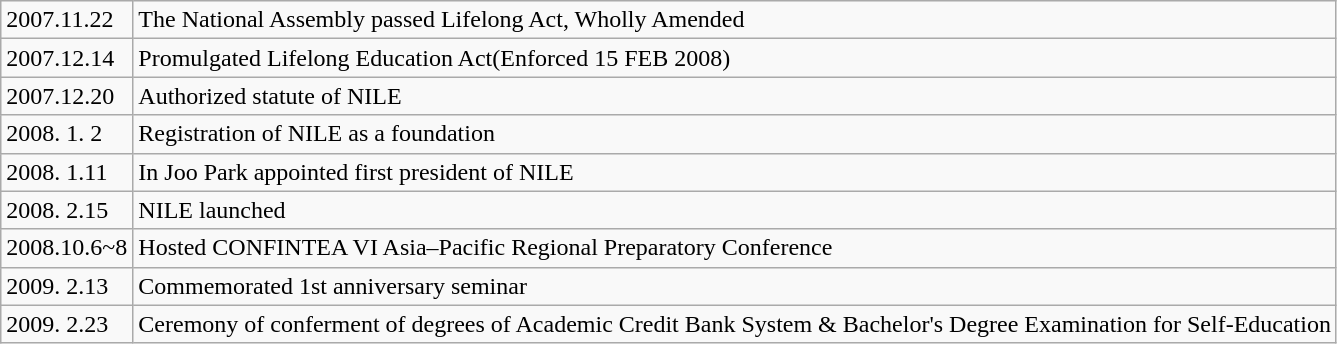<table class="wikitable">
<tr>
<td>2007.11.22</td>
<td>The National Assembly passed Lifelong Act, Wholly Amended</td>
</tr>
<tr>
<td>2007.12.14</td>
<td>Promulgated Lifelong Education Act(Enforced 15 FEB 2008)</td>
</tr>
<tr>
<td>2007.12.20</td>
<td>Authorized statute of NILE</td>
</tr>
<tr>
<td>2008. 1. 2</td>
<td>Registration of NILE as a foundation</td>
</tr>
<tr>
<td>2008. 1.11</td>
<td>In Joo Park appointed first president of NILE</td>
</tr>
<tr>
<td>2008. 2.15</td>
<td>NILE launched</td>
</tr>
<tr>
<td>2008.10.6~8</td>
<td>Hosted CONFINTEA VI Asia–Pacific Regional Preparatory Conference</td>
</tr>
<tr>
<td>2009. 2.13</td>
<td>Commemorated 1st anniversary seminar</td>
</tr>
<tr>
<td>2009. 2.23</td>
<td>Ceremony of conferment of degrees of Academic Credit Bank System & Bachelor's Degree Examination for Self-Education</td>
</tr>
</table>
